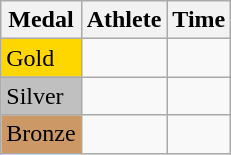<table class="wikitable">
<tr>
<th>Medal</th>
<th>Athlete</th>
<th>Time</th>
</tr>
<tr>
<td bgcolor="gold">Gold</td>
<td></td>
<td></td>
</tr>
<tr>
<td bgcolor="silver">Silver</td>
<td></td>
<td></td>
</tr>
<tr>
<td bgcolor="CC9966">Bronze</td>
<td></td>
<td></td>
</tr>
</table>
